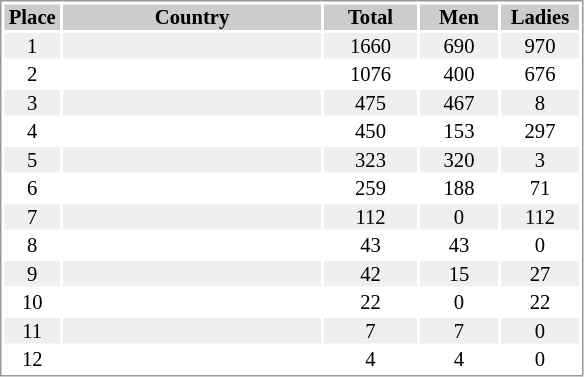<table border="0" style="border: 1px solid #999; background-color:#FFFFFF; text-align:center; font-size:86%; line-height:15px;">
<tr align="center" bgcolor="#CCCCCC">
<th width=35>Place</th>
<th width=170>Country</th>
<th width=60>Total</th>
<th width=50>Men</th>
<th width=50>Ladies</th>
</tr>
<tr bgcolor="#EFEFEF">
<td>1</td>
<td align="left"></td>
<td>1660</td>
<td>690</td>
<td>970</td>
</tr>
<tr>
<td>2</td>
<td align="left"></td>
<td>1076</td>
<td>400</td>
<td>676</td>
</tr>
<tr bgcolor="#EFEFEF">
<td>3</td>
<td align="left"></td>
<td>475</td>
<td>467</td>
<td>8</td>
</tr>
<tr>
<td>4</td>
<td align="left"></td>
<td>450</td>
<td>153</td>
<td>297</td>
</tr>
<tr bgcolor="#EFEFEF">
<td>5</td>
<td align="left"></td>
<td>323</td>
<td>320</td>
<td>3</td>
</tr>
<tr>
<td>6</td>
<td align="left"></td>
<td>259</td>
<td>188</td>
<td>71</td>
</tr>
<tr bgcolor="#EFEFEF">
<td>7</td>
<td align="left"></td>
<td>112</td>
<td>0</td>
<td>112</td>
</tr>
<tr>
<td>8</td>
<td align="left"></td>
<td>43</td>
<td>43</td>
<td>0</td>
</tr>
<tr bgcolor="#EFEFEF">
<td>9</td>
<td align="left"></td>
<td>42</td>
<td>15</td>
<td>27</td>
</tr>
<tr>
<td>10</td>
<td align="left"></td>
<td>22</td>
<td>0</td>
<td>22</td>
</tr>
<tr bgcolor="#EFEFEF">
<td>11</td>
<td align="left"></td>
<td>7</td>
<td>7</td>
<td>0</td>
</tr>
<tr>
<td>12</td>
<td align="left"></td>
<td>4</td>
<td>4</td>
<td>0</td>
</tr>
</table>
